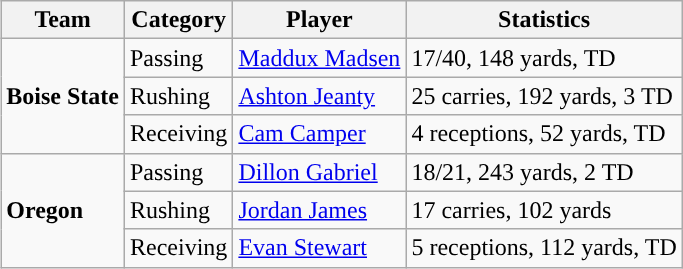<table class="wikitable" style="float: right;">
<tr>
<th>Team</th>
<th>Category</th>
<th>Player</th>
<th>Statistics</th>
</tr>
<tr>
<td rowspan=3><strong>Boise State</strong></td>
<td>Passing</td>
<td><a href='#'>Maddux Madsen</a></td>
<td>17/40, 148 yards, TD</td>
</tr>
<tr>
<td>Rushing</td>
<td><a href='#'>Ashton Jeanty</a></td>
<td>25 carries, 192 yards, 3 TD</td>
</tr>
<tr>
<td>Receiving</td>
<td><a href='#'>Cam Camper</a></td>
<td>4 receptions, 52 yards, TD</td>
</tr>
<tr>
<td rowspan=3><strong>Oregon</strong></td>
<td>Passing</td>
<td><a href='#'>Dillon Gabriel</a></td>
<td>18/21, 243 yards, 2 TD</td>
</tr>
<tr>
<td>Rushing</td>
<td><a href='#'>Jordan James</a></td>
<td>17 carries, 102 yards</td>
</tr>
<tr>
<td>Receiving</td>
<td><a href='#'>Evan Stewart</a></td>
<td>5 receptions, 112 yards, TD</td>
</tr>
</table>
